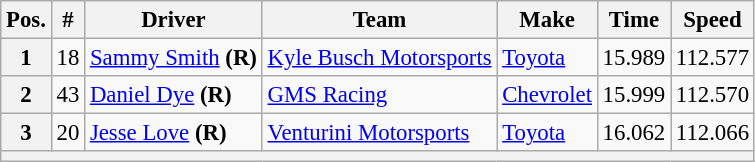<table class="wikitable" style="font-size:95%">
<tr>
<th>Pos.</th>
<th>#</th>
<th>Driver</th>
<th>Team</th>
<th>Make</th>
<th>Time</th>
<th>Speed</th>
</tr>
<tr>
<th>1</th>
<td>18</td>
<td><a href='#'>Sammy Smith</a> <strong>(R)</strong></td>
<td><a href='#'>Kyle Busch Motorsports</a></td>
<td><a href='#'>Toyota</a></td>
<td>15.989</td>
<td>112.577</td>
</tr>
<tr>
<th>2</th>
<td>43</td>
<td><a href='#'>Daniel Dye</a> <strong>(R)</strong></td>
<td><a href='#'>GMS Racing</a></td>
<td><a href='#'>Chevrolet</a></td>
<td>15.999</td>
<td>112.570</td>
</tr>
<tr>
<th>3</th>
<td>20</td>
<td><a href='#'>Jesse Love</a> <strong>(R)</strong></td>
<td><a href='#'>Venturini Motorsports</a></td>
<td><a href='#'>Toyota</a></td>
<td>16.062</td>
<td>112.066</td>
</tr>
<tr>
<th colspan="7"></th>
</tr>
</table>
